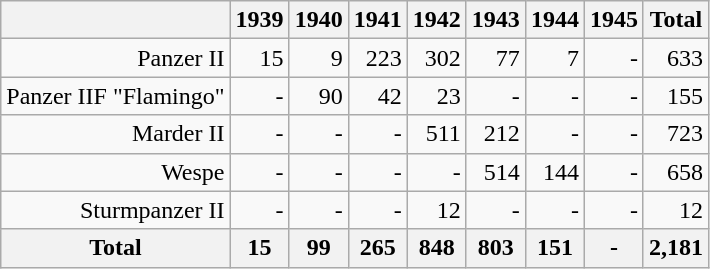<table class="wikitable" style="text-align: right">
<tr>
<th></th>
<th>1939</th>
<th>1940</th>
<th>1941</th>
<th>1942</th>
<th>1943</th>
<th>1944</th>
<th>1945</th>
<th><strong>Total</strong></th>
</tr>
<tr>
<td>Panzer II</td>
<td>15</td>
<td>9</td>
<td>223</td>
<td>302</td>
<td>77</td>
<td>7</td>
<td>-</td>
<td>633</td>
</tr>
<tr>
<td>Panzer IIF "Flamingo"</td>
<td>-</td>
<td>90</td>
<td>42</td>
<td>23</td>
<td>-</td>
<td>-</td>
<td>-</td>
<td>155</td>
</tr>
<tr>
<td>Marder II</td>
<td>-</td>
<td>-</td>
<td>-</td>
<td>511</td>
<td>212</td>
<td>-</td>
<td>-</td>
<td>723</td>
</tr>
<tr>
<td>Wespe</td>
<td>-</td>
<td>-</td>
<td>-</td>
<td>-</td>
<td>514</td>
<td>144</td>
<td>-</td>
<td>658</td>
</tr>
<tr>
<td>Sturmpanzer II</td>
<td>-</td>
<td>-</td>
<td>-</td>
<td>12</td>
<td>-</td>
<td>-</td>
<td>-</td>
<td>12</td>
</tr>
<tr>
<th><strong>Total</strong></th>
<th>15</th>
<th>99</th>
<th>265</th>
<th>848</th>
<th>803</th>
<th>151</th>
<th>-</th>
<th>2,181</th>
</tr>
</table>
